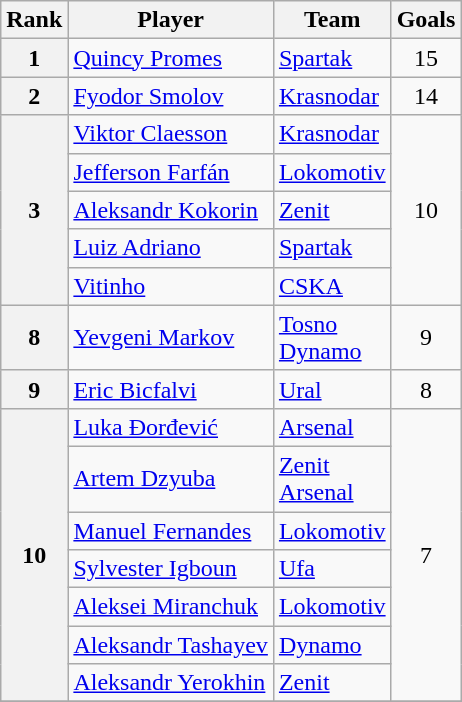<table class="wikitable">
<tr>
<th>Rank</th>
<th>Player</th>
<th>Team</th>
<th>Goals</th>
</tr>
<tr>
<th>1</th>
<td> <a href='#'>Quincy Promes</a></td>
<td><a href='#'>Spartak</a></td>
<td align=center>15</td>
</tr>
<tr>
<th>2</th>
<td> <a href='#'>Fyodor Smolov</a></td>
<td><a href='#'>Krasnodar</a></td>
<td align=center>14</td>
</tr>
<tr>
<th rowspan=5>3</th>
<td> <a href='#'>Viktor Claesson</a></td>
<td><a href='#'>Krasnodar</a></td>
<td align=center rowspan=5>10</td>
</tr>
<tr>
<td> <a href='#'>Jefferson Farfán</a></td>
<td><a href='#'>Lokomotiv</a></td>
</tr>
<tr>
<td> <a href='#'>Aleksandr Kokorin</a></td>
<td><a href='#'>Zenit</a></td>
</tr>
<tr>
<td> <a href='#'>Luiz Adriano</a></td>
<td><a href='#'>Spartak</a></td>
</tr>
<tr>
<td> <a href='#'>Vitinho</a></td>
<td><a href='#'>CSKA</a></td>
</tr>
<tr>
<th>8</th>
<td> <a href='#'>Yevgeni Markov</a></td>
<td><a href='#'>Tosno</a><br><a href='#'>Dynamo</a></td>
<td align=center>9</td>
</tr>
<tr>
<th>9</th>
<td> <a href='#'>Eric Bicfalvi</a></td>
<td><a href='#'>Ural</a></td>
<td align=center>8</td>
</tr>
<tr>
<th rowspan=7>10</th>
<td> <a href='#'>Luka Đorđević</a></td>
<td><a href='#'>Arsenal</a></td>
<td align=center rowspan=7>7</td>
</tr>
<tr>
<td> <a href='#'>Artem Dzyuba</a></td>
<td><a href='#'>Zenit</a><br><a href='#'>Arsenal</a></td>
</tr>
<tr>
<td> <a href='#'>Manuel Fernandes</a></td>
<td><a href='#'>Lokomotiv</a></td>
</tr>
<tr>
<td> <a href='#'>Sylvester Igboun</a></td>
<td><a href='#'>Ufa</a></td>
</tr>
<tr>
<td> <a href='#'>Aleksei Miranchuk</a></td>
<td><a href='#'>Lokomotiv</a></td>
</tr>
<tr>
<td> <a href='#'>Aleksandr Tashayev</a></td>
<td><a href='#'>Dynamo</a></td>
</tr>
<tr>
<td> <a href='#'>Aleksandr Yerokhin</a></td>
<td><a href='#'>Zenit</a></td>
</tr>
<tr>
</tr>
</table>
